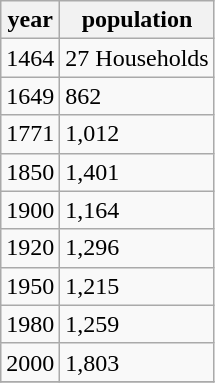<table class="wikitable">
<tr>
<th>year</th>
<th>population</th>
</tr>
<tr>
<td>1464</td>
<td>27 Households</td>
</tr>
<tr>
<td>1649</td>
<td>862</td>
</tr>
<tr>
<td>1771</td>
<td>1,012</td>
</tr>
<tr>
<td>1850</td>
<td>1,401</td>
</tr>
<tr>
<td>1900</td>
<td>1,164</td>
</tr>
<tr>
<td>1920</td>
<td>1,296</td>
</tr>
<tr>
<td>1950</td>
<td>1,215</td>
</tr>
<tr>
<td>1980</td>
<td>1,259</td>
</tr>
<tr>
<td>2000</td>
<td>1,803</td>
</tr>
<tr>
</tr>
</table>
